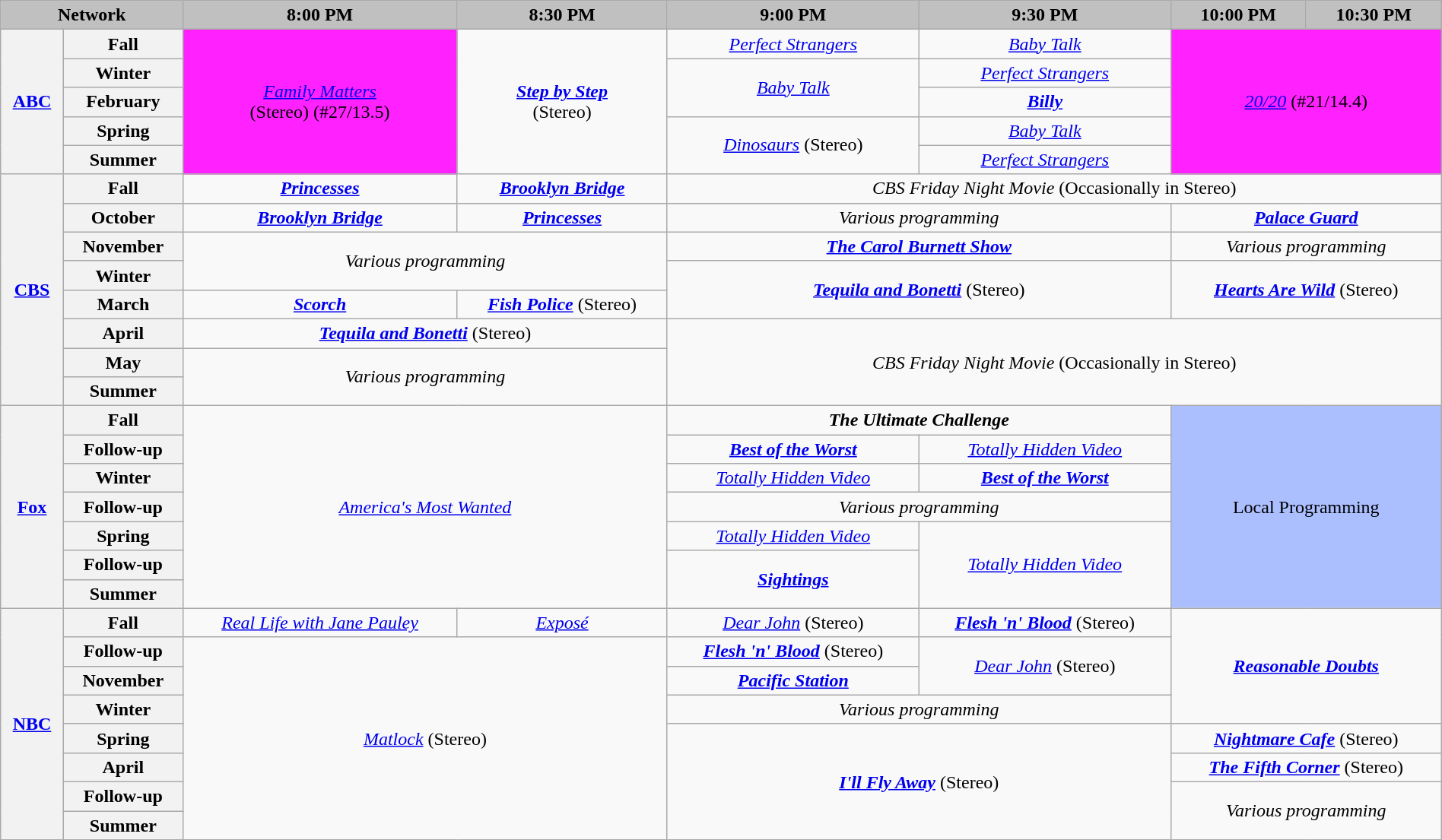<table class="wikitable" style="width:100%;margin-right:0;text-align:center">
<tr>
<th colspan="2" style="background-color:#C0C0C0;text-align:center">Network</th>
<th style="background-color:#C0C0C0;text-align:center">8:00 PM</th>
<th style="background-color:#C0C0C0;text-align:center">8:30 PM</th>
<th style="background-color:#C0C0C0;text-align:center">9:00 PM</th>
<th style="background-color:#C0C0C0;text-align:center">9:30 PM</th>
<th style="background-color:#C0C0C0;text-align:center">10:00 PM</th>
<th style="background-color:#C0C0C0;text-align:center">10:30 PM</th>
</tr>
<tr>
<th rowspan="5"><a href='#'>ABC</a></th>
<th>Fall</th>
<td rowspan="5" bgcolor="#FF22FF"><em><a href='#'>Family Matters</a></em><br>(Stereo) (#27/13.5)</td>
<td rowspan="5"><strong><em><a href='#'>Step by Step</a></em></strong><br>(Stereo)</td>
<td><em><a href='#'>Perfect Strangers</a></em></td>
<td><em><a href='#'>Baby Talk</a></em></td>
<td rowspan="5" bgcolor="#FF22FF" colspan="2"><em><a href='#'>20/20</a></em> (#21/14.4)</td>
</tr>
<tr>
<th>Winter</th>
<td rowspan="2"><em><a href='#'>Baby Talk</a></em></td>
<td><em><a href='#'>Perfect Strangers</a></em></td>
</tr>
<tr>
<th>February</th>
<td><strong><em><a href='#'>Billy</a></em></strong></td>
</tr>
<tr>
<th>Spring</th>
<td rowspan="2"><em><a href='#'>Dinosaurs</a></em> (Stereo)</td>
<td><em><a href='#'>Baby Talk</a></em></td>
</tr>
<tr>
<th>Summer</th>
<td><em><a href='#'>Perfect Strangers</a></em></td>
</tr>
<tr>
<th rowspan="8"><a href='#'>CBS</a></th>
<th>Fall</th>
<td><strong><em><a href='#'>Princesses</a></em></strong></td>
<td><strong><em><a href='#'>Brooklyn Bridge</a></em></strong></td>
<td colspan="4"><em>CBS Friday Night Movie</em> (Occasionally in Stereo)</td>
</tr>
<tr>
<th>October</th>
<td><strong><em><a href='#'>Brooklyn Bridge</a></em></strong></td>
<td><strong><em><a href='#'>Princesses</a></em></strong></td>
<td colspan="2"><em>Various programming</em></td>
<td colspan="2"><strong><em><a href='#'>Palace Guard</a></em></strong></td>
</tr>
<tr>
<th>November</th>
<td colspan="2" rowspan="2"><em>Various programming</em></td>
<td colspan="2"><strong><em><a href='#'>The Carol Burnett Show</a></em></strong></td>
<td colspan="2"><em>Various programming</em></td>
</tr>
<tr>
<th>Winter</th>
<td colspan="2" rowspan="2"><strong><em><a href='#'>Tequila and Bonetti</a></em></strong> (Stereo)</td>
<td colspan="2" rowspan="2"><strong><em><a href='#'>Hearts Are Wild</a></em></strong> (Stereo)</td>
</tr>
<tr>
<th>March</th>
<td><strong><em><a href='#'>Scorch</a></em></strong></td>
<td><strong><em><a href='#'>Fish Police</a></em></strong> (Stereo)</td>
</tr>
<tr>
<th>April</th>
<td colspan="2"><strong><em><a href='#'>Tequila and Bonetti</a></em></strong> (Stereo)</td>
<td colspan="4" rowspan="3"><em>CBS Friday Night Movie</em> (Occasionally in Stereo)</td>
</tr>
<tr>
<th>May</th>
<td colspan="2" rowspan="2"><em>Various programming</em></td>
</tr>
<tr>
<th>Summer</th>
</tr>
<tr>
<th rowspan="7"><a href='#'>Fox</a></th>
<th>Fall</th>
<td rowspan="7" colspan="2"><em><a href='#'>America's Most Wanted</a></em></td>
<td colspan="2"><strong><em>The Ultimate Challenge</em></strong></td>
<td rowspan="7" style="background:#abbfff;" colspan="2">Local Programming</td>
</tr>
<tr>
<th>Follow-up</th>
<td><strong><em><a href='#'>Best of the Worst</a></em></strong></td>
<td><em><a href='#'>Totally Hidden Video</a></em></td>
</tr>
<tr>
<th>Winter</th>
<td><em><a href='#'>Totally Hidden Video</a></em></td>
<td><strong><em><a href='#'>Best of the Worst</a></em></strong></td>
</tr>
<tr>
<th>Follow-up</th>
<td colspan="2"><em>Various programming</em></td>
</tr>
<tr>
<th>Spring</th>
<td><em><a href='#'>Totally Hidden Video</a></em></td>
<td rowspan="3"><em><a href='#'>Totally Hidden Video</a></em></td>
</tr>
<tr>
<th>Follow-up</th>
<td rowspan="2"><strong><em><a href='#'>Sightings</a></em></strong></td>
</tr>
<tr>
<th>Summer</th>
</tr>
<tr>
<th rowspan="8"><a href='#'>NBC</a></th>
<th>Fall</th>
<td><em><a href='#'>Real Life with Jane Pauley</a></em></td>
<td><em><a href='#'>Exposé</a></em></td>
<td><em><a href='#'>Dear John</a></em> (Stereo)</td>
<td><strong><em><a href='#'>Flesh 'n' Blood</a></em></strong> (Stereo)</td>
<td colspan="2" rowspan="4"><strong><em><a href='#'>Reasonable Doubts</a></em></strong></td>
</tr>
<tr>
<th>Follow-up</th>
<td colspan="2" rowspan="7"><em><a href='#'>Matlock</a></em> (Stereo)</td>
<td><strong><em><a href='#'>Flesh 'n' Blood</a></em></strong> (Stereo)</td>
<td rowspan="2"><em><a href='#'>Dear John</a></em> (Stereo)</td>
</tr>
<tr>
<th>November</th>
<td><strong><em><a href='#'>Pacific Station</a></em></strong></td>
</tr>
<tr>
<th>Winter</th>
<td colspan="2"><em>Various programming</em></td>
</tr>
<tr>
<th>Spring</th>
<td colspan="2" rowspan="4"><strong><em><a href='#'>I'll Fly Away</a></em></strong> (Stereo)</td>
<td colspan="2"><strong><em><a href='#'>Nightmare Cafe</a></em></strong> (Stereo)</td>
</tr>
<tr>
<th>April</th>
<td colspan="2"><strong><em><a href='#'>The Fifth Corner</a></em></strong> (Stereo)</td>
</tr>
<tr>
<th>Follow-up</th>
<td colspan="2" rowspan="2"><em>Various programming</em></td>
</tr>
<tr>
<th>Summer</th>
</tr>
</table>
